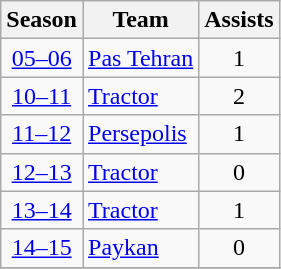<table class="wikitable" style="text-align: center;">
<tr>
<th>Season</th>
<th>Team</th>
<th>Assists</th>
</tr>
<tr>
<td><a href='#'>05–06</a></td>
<td align="left"><a href='#'>Pas Tehran</a></td>
<td>1</td>
</tr>
<tr>
<td><a href='#'>10–11</a></td>
<td align="left"><a href='#'>Tractor</a></td>
<td>2</td>
</tr>
<tr>
<td><a href='#'>11–12</a></td>
<td align="left"><a href='#'>Persepolis</a></td>
<td>1</td>
</tr>
<tr>
<td><a href='#'>12–13</a></td>
<td align="left"><a href='#'>Tractor</a></td>
<td>0</td>
</tr>
<tr>
<td><a href='#'>13–14</a></td>
<td align="left"><a href='#'>Tractor</a></td>
<td>1</td>
</tr>
<tr>
<td><a href='#'>14–15</a></td>
<td align="left"><a href='#'>Paykan</a></td>
<td>0</td>
</tr>
<tr>
</tr>
</table>
